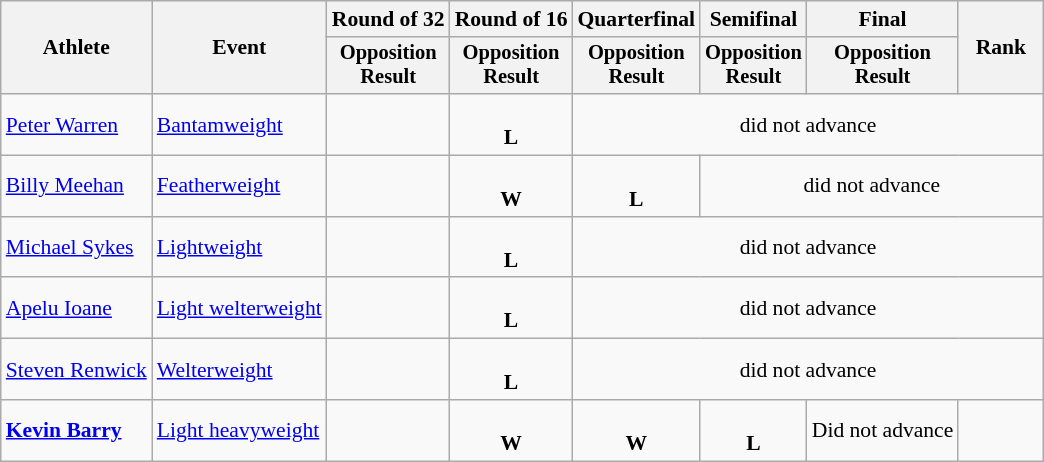<table class="wikitable" style="font-size:90%">
<tr>
<th rowspan="2">Athlete</th>
<th rowspan="2">Event</th>
<th>Round of 32</th>
<th>Round of 16</th>
<th>Quarterfinal</th>
<th>Semifinal</th>
<th>Final</th>
<th rowspan="2" style="width:50px;">Rank</th>
</tr>
<tr style="font-size:95%">
<th>Opposition<br>Result</th>
<th>Opposition<br>Result</th>
<th>Opposition<br>Result</th>
<th>Opposition<br>Result</th>
<th>Opposition<br>Result</th>
</tr>
<tr align=center>
<td align=left><a href='#'>Peter Warren</a></td>
<td align=left><a href='#'>Bantamweight</a></td>
<td></td>
<td><br><strong>L</strong></td>
<td colspan=4>did not advance</td>
</tr>
<tr align=center>
<td align=left><a href='#'>Billy Meehan</a></td>
<td align=left><a href='#'>Featherweight</a></td>
<td></td>
<td><br><strong>W</strong></td>
<td><br><strong>L</strong></td>
<td colspan=3>did not advance</td>
</tr>
<tr align=center>
<td align=left><a href='#'>Michael Sykes</a></td>
<td align=left><a href='#'>Lightweight</a></td>
<td></td>
<td><br><strong>L</strong></td>
<td colspan=4>did not advance</td>
</tr>
<tr align=center>
<td align=left><a href='#'>Apelu Ioane</a></td>
<td align=left><a href='#'>Light welterweight</a></td>
<td></td>
<td><br><strong>L</strong></td>
<td colspan=4>did not advance</td>
</tr>
<tr align=center>
<td align=left><a href='#'>Steven Renwick</a></td>
<td align=left><a href='#'>Welterweight</a></td>
<td></td>
<td><br><strong>L</strong></td>
<td colspan=4>did not advance</td>
</tr>
<tr align=center>
<td align=left><strong><a href='#'>Kevin Barry</a></strong></td>
<td align=left><a href='#'>Light heavyweight</a></td>
<td></td>
<td><br><strong>W</strong></td>
<td><br><strong>W</strong></td>
<td><br><strong>L</strong> </td>
<td>Did not advance</td>
<td></td>
</tr>
</table>
